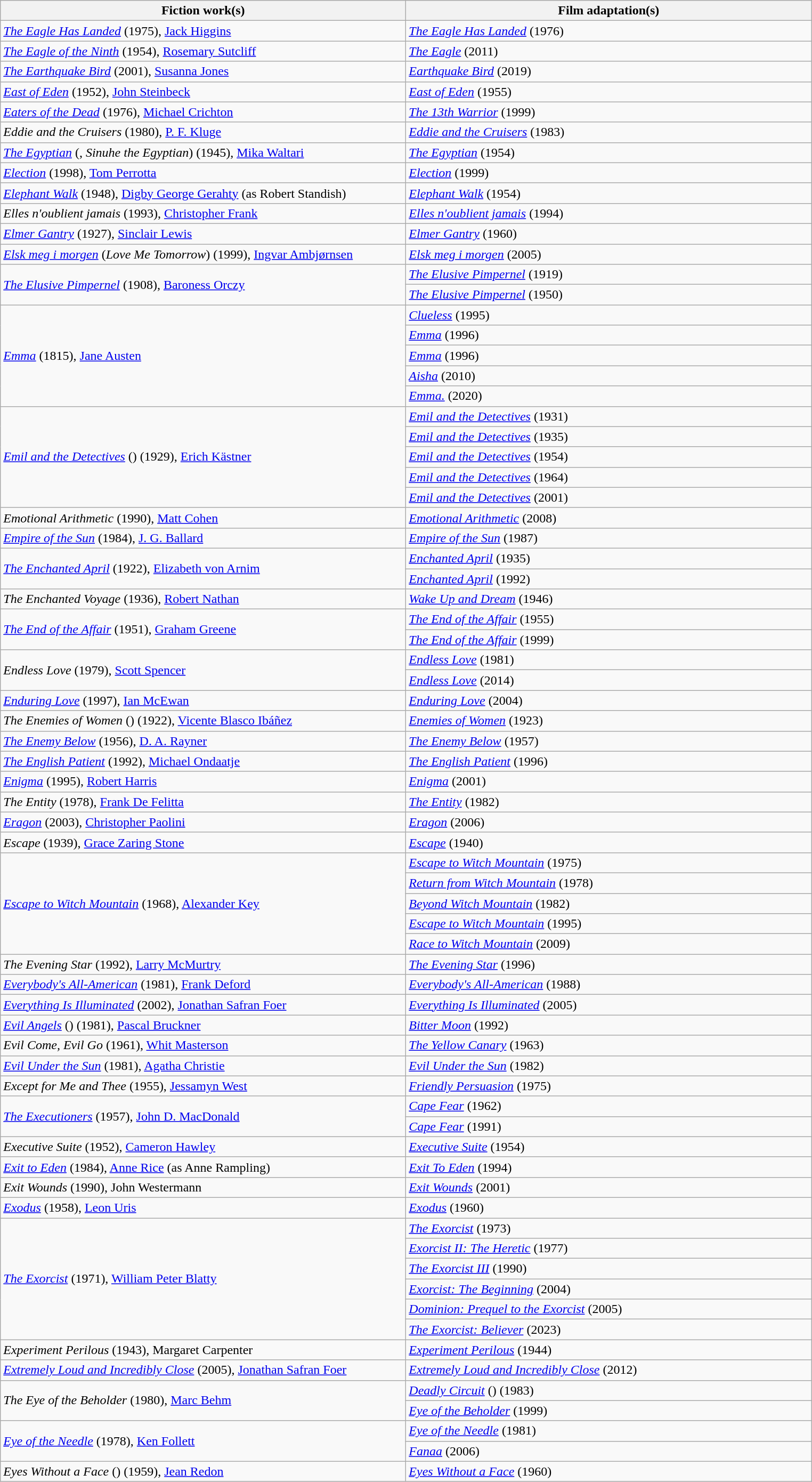<table class="wikitable">
<tr>
<th width="500">Fiction work(s)</th>
<th width="500">Film adaptation(s)</th>
</tr>
<tr>
<td><em><a href='#'>The Eagle Has Landed</a></em> (1975), <a href='#'>Jack Higgins</a></td>
<td><em><a href='#'>The Eagle Has Landed</a></em> (1976)</td>
</tr>
<tr>
<td><em><a href='#'>The Eagle of the Ninth</a></em> (1954), <a href='#'>Rosemary Sutcliff</a></td>
<td><em><a href='#'>The Eagle</a></em> (2011)</td>
</tr>
<tr>
<td><em><a href='#'>The Earthquake Bird</a></em> (2001), <a href='#'>Susanna Jones</a></td>
<td><em><a href='#'>Earthquake Bird</a></em> (2019)</td>
</tr>
<tr>
<td><em><a href='#'>East of Eden</a></em> (1952), <a href='#'>John Steinbeck</a></td>
<td><em><a href='#'>East of Eden</a></em> (1955)</td>
</tr>
<tr>
<td><em><a href='#'>Eaters of the Dead</a></em> (1976), <a href='#'>Michael Crichton</a></td>
<td><em><a href='#'>The 13th Warrior</a></em> (1999)</td>
</tr>
<tr>
<td><em>Eddie and the Cruisers</em> (1980), <a href='#'>P. F. Kluge</a></td>
<td><em><a href='#'>Eddie and the Cruisers</a></em> (1983)</td>
</tr>
<tr>
<td><em><a href='#'>The Egyptian</a></em> (, <em>Sinuhe the Egyptian</em>) (1945), <a href='#'>Mika Waltari</a></td>
<td><em><a href='#'>The Egyptian</a></em> (1954)</td>
</tr>
<tr>
<td><em><a href='#'>Election</a></em> (1998), <a href='#'>Tom Perrotta</a></td>
<td><em><a href='#'>Election</a></em> (1999)</td>
</tr>
<tr>
<td><em><a href='#'>Elephant Walk</a></em> (1948), <a href='#'>Digby George Gerahty</a> (as Robert Standish)</td>
<td><em><a href='#'>Elephant Walk</a></em> (1954)</td>
</tr>
<tr>
<td><em>Elles n'oublient jamais</em> (1993), <a href='#'>Christopher Frank</a></td>
<td><em><a href='#'>Elles n'oublient jamais</a></em> (1994)</td>
</tr>
<tr>
<td><em><a href='#'>Elmer Gantry</a></em> (1927), <a href='#'>Sinclair Lewis</a></td>
<td><em><a href='#'>Elmer Gantry</a></em> (1960)</td>
</tr>
<tr>
<td><em><a href='#'>Elsk meg i morgen</a></em> (<em>Love Me Tomorrow</em>) (1999), <a href='#'>Ingvar Ambjørnsen</a></td>
<td><em><a href='#'>Elsk meg i morgen</a></em> (2005)</td>
</tr>
<tr>
<td rowspan="2"><em><a href='#'>The Elusive Pimpernel</a></em> (1908), <a href='#'>Baroness Orczy</a></td>
<td><em><a href='#'>The Elusive Pimpernel</a></em> (1919)</td>
</tr>
<tr>
<td><em><a href='#'>The Elusive Pimpernel</a></em> (1950)</td>
</tr>
<tr>
<td rowspan="5"><em><a href='#'>Emma</a></em> (1815), <a href='#'>Jane Austen</a></td>
<td><em><a href='#'>Clueless</a></em> (1995)</td>
</tr>
<tr>
<td><em><a href='#'>Emma</a></em> (1996)</td>
</tr>
<tr>
<td><em><a href='#'>Emma</a></em> (1996)</td>
</tr>
<tr>
<td><em><a href='#'>Aisha</a></em> (2010)</td>
</tr>
<tr>
<td><em><a href='#'>Emma.</a></em> (2020)</td>
</tr>
<tr>
<td rowspan="5"><em><a href='#'>Emil and the Detectives</a></em> () (1929), <a href='#'>Erich Kästner</a></td>
<td><em><a href='#'>Emil and the Detectives</a></em> (1931)</td>
</tr>
<tr>
<td><em><a href='#'>Emil and the Detectives</a></em> (1935)</td>
</tr>
<tr>
<td><em><a href='#'>Emil and the Detectives</a></em> (1954)</td>
</tr>
<tr>
<td><em><a href='#'>Emil and the Detectives</a></em> (1964)</td>
</tr>
<tr>
<td><em><a href='#'>Emil and the Detectives</a></em> (2001)</td>
</tr>
<tr>
<td><em>Emotional Arithmetic</em> (1990), <a href='#'>Matt Cohen</a></td>
<td><em><a href='#'>Emotional Arithmetic</a></em> (2008)</td>
</tr>
<tr>
<td><em><a href='#'>Empire of the Sun</a></em> (1984), <a href='#'>J. G. Ballard</a></td>
<td><em><a href='#'>Empire of the Sun</a></em> (1987)</td>
</tr>
<tr>
<td rowspan="2"><em><a href='#'>The Enchanted April</a></em> (1922), <a href='#'>Elizabeth von Arnim</a></td>
<td><em><a href='#'>Enchanted April</a></em> (1935)</td>
</tr>
<tr>
<td><em><a href='#'>Enchanted April</a></em> (1992)</td>
</tr>
<tr>
<td><em>The Enchanted Voyage</em> (1936), <a href='#'>Robert Nathan</a></td>
<td><em><a href='#'>Wake Up and Dream</a></em> (1946)</td>
</tr>
<tr>
<td rowspan="2"><em><a href='#'>The End of the Affair</a></em> (1951), <a href='#'>Graham Greene</a></td>
<td><em><a href='#'>The End of the Affair</a></em> (1955)</td>
</tr>
<tr>
<td><em><a href='#'>The End of the Affair</a></em> (1999)</td>
</tr>
<tr>
<td rowspan="2"><em>Endless Love</em> (1979), <a href='#'>Scott Spencer</a></td>
<td><em><a href='#'>Endless Love</a></em> (1981)</td>
</tr>
<tr>
<td><em><a href='#'>Endless Love</a></em> (2014)</td>
</tr>
<tr>
<td><em><a href='#'>Enduring Love</a></em> (1997), <a href='#'>Ian McEwan</a></td>
<td><em><a href='#'>Enduring Love</a></em> (2004)</td>
</tr>
<tr>
<td><em>The Enemies of Women</em> () (1922), <a href='#'>Vicente Blasco Ibáñez</a></td>
<td><em><a href='#'>Enemies of Women</a></em> (1923)</td>
</tr>
<tr>
<td><em><a href='#'>The Enemy Below</a></em> (1956), <a href='#'>D. A. Rayner</a></td>
<td><em><a href='#'>The Enemy Below</a></em> (1957)</td>
</tr>
<tr>
<td><em><a href='#'>The English Patient</a></em> (1992), <a href='#'>Michael Ondaatje</a></td>
<td><em><a href='#'>The English Patient</a></em> (1996)</td>
</tr>
<tr>
<td><em><a href='#'>Enigma</a></em> (1995), <a href='#'>Robert Harris</a></td>
<td><em><a href='#'>Enigma</a></em> (2001)</td>
</tr>
<tr>
<td><em>The Entity</em> (1978), <a href='#'>Frank De Felitta</a></td>
<td><em><a href='#'>The Entity</a></em> (1982)</td>
</tr>
<tr>
<td><em><a href='#'>Eragon</a></em> (2003), <a href='#'>Christopher Paolini</a></td>
<td><em><a href='#'>Eragon</a></em> (2006)</td>
</tr>
<tr>
<td><em>Escape</em> (1939), <a href='#'>Grace Zaring Stone</a></td>
<td><em><a href='#'>Escape</a></em> (1940)</td>
</tr>
<tr>
<td rowspan="5"><em><a href='#'>Escape to Witch Mountain</a></em> (1968), <a href='#'>Alexander Key</a></td>
<td><em><a href='#'>Escape to Witch Mountain</a></em> (1975)</td>
</tr>
<tr>
<td><em><a href='#'>Return from Witch Mountain</a></em> (1978)</td>
</tr>
<tr>
<td><em><a href='#'>Beyond Witch Mountain</a></em> (1982)</td>
</tr>
<tr>
<td><em><a href='#'>Escape to Witch Mountain</a></em> (1995)</td>
</tr>
<tr>
<td><em><a href='#'>Race to Witch Mountain</a></em> (2009)</td>
</tr>
<tr>
<td><em>The Evening Star</em> (1992), <a href='#'>Larry McMurtry</a></td>
<td><em><a href='#'>The Evening Star</a></em> (1996)</td>
</tr>
<tr>
<td><em><a href='#'>Everybody's All-American</a></em> (1981), <a href='#'>Frank Deford</a></td>
<td><em><a href='#'>Everybody's All-American</a></em> (1988)</td>
</tr>
<tr>
<td><em><a href='#'>Everything Is Illuminated</a></em> (2002), <a href='#'>Jonathan Safran Foer</a></td>
<td><em><a href='#'>Everything Is Illuminated</a></em> (2005)</td>
</tr>
<tr>
<td><em><a href='#'>Evil Angels</a></em> () (1981), <a href='#'>Pascal Bruckner</a></td>
<td><em><a href='#'>Bitter Moon</a></em> (1992)</td>
</tr>
<tr>
<td><em>Evil Come, Evil Go</em> (1961), <a href='#'>Whit Masterson</a></td>
<td><em><a href='#'>The Yellow Canary</a></em> (1963)</td>
</tr>
<tr>
<td><em><a href='#'>Evil Under the Sun</a></em> (1981), <a href='#'>Agatha Christie</a></td>
<td><em><a href='#'>Evil Under the Sun</a></em> (1982)</td>
</tr>
<tr>
<td><em>Except for Me and Thee</em> (1955), <a href='#'>Jessamyn West</a></td>
<td><em><a href='#'>Friendly Persuasion</a></em> (1975)</td>
</tr>
<tr>
<td rowspan="2"><em><a href='#'>The Executioners</a></em> (1957), <a href='#'>John D. MacDonald</a></td>
<td><em><a href='#'>Cape Fear</a></em> (1962)</td>
</tr>
<tr>
<td><em><a href='#'>Cape Fear</a></em> (1991)</td>
</tr>
<tr>
<td><em>Executive Suite</em> (1952), <a href='#'>Cameron Hawley</a></td>
<td><em><a href='#'>Executive Suite</a></em> (1954)</td>
</tr>
<tr>
<td><em><a href='#'>Exit to Eden</a></em> (1984), <a href='#'>Anne Rice</a> (as Anne Rampling)</td>
<td><em><a href='#'>Exit To Eden</a></em> (1994)</td>
</tr>
<tr>
<td><em>Exit Wounds</em> (1990), John Westermann</td>
<td><em><a href='#'>Exit Wounds</a></em> (2001)</td>
</tr>
<tr>
<td><em><a href='#'>Exodus</a></em> (1958), <a href='#'>Leon Uris</a></td>
<td><em><a href='#'>Exodus</a></em> (1960)</td>
</tr>
<tr>
<td rowspan="6"><em><a href='#'>The Exorcist</a></em> (1971), <a href='#'>William Peter Blatty</a></td>
<td><em><a href='#'>The Exorcist</a></em> (1973)</td>
</tr>
<tr>
<td><em><a href='#'>Exorcist II: The Heretic</a></em> (1977)</td>
</tr>
<tr>
<td><em><a href='#'>The Exorcist III</a></em> (1990)</td>
</tr>
<tr>
<td><em><a href='#'>Exorcist: The Beginning</a></em> (2004)</td>
</tr>
<tr>
<td><em><a href='#'>Dominion: Prequel to the Exorcist</a></em> (2005)</td>
</tr>
<tr>
<td><em><a href='#'>The Exorcist: Believer</a></em> (2023)</td>
</tr>
<tr>
<td><em>Experiment Perilous</em> (1943), Margaret Carpenter</td>
<td><em><a href='#'>Experiment Perilous</a></em> (1944)</td>
</tr>
<tr>
<td><em><a href='#'>Extremely Loud and Incredibly Close</a></em> (2005), <a href='#'>Jonathan Safran Foer</a></td>
<td><em><a href='#'>Extremely Loud and Incredibly Close</a></em> (2012)</td>
</tr>
<tr>
<td rowspan="2"><em>The Eye of the Beholder</em> (1980), <a href='#'>Marc Behm</a></td>
<td><em><a href='#'>Deadly Circuit</a></em> () (1983)</td>
</tr>
<tr>
<td><em><a href='#'>Eye of the Beholder</a></em> (1999)</td>
</tr>
<tr>
<td rowspan="2"><em><a href='#'>Eye of the Needle</a></em> (1978), <a href='#'>Ken Follett</a></td>
<td><em><a href='#'>Eye of the Needle</a></em> (1981)</td>
</tr>
<tr>
<td><em><a href='#'>Fanaa</a></em> (2006)</td>
</tr>
<tr>
<td><em>Eyes Without a Face</em> () (1959), <a href='#'>Jean Redon</a></td>
<td><em><a href='#'>Eyes Without a Face</a></em> (1960)</td>
</tr>
</table>
